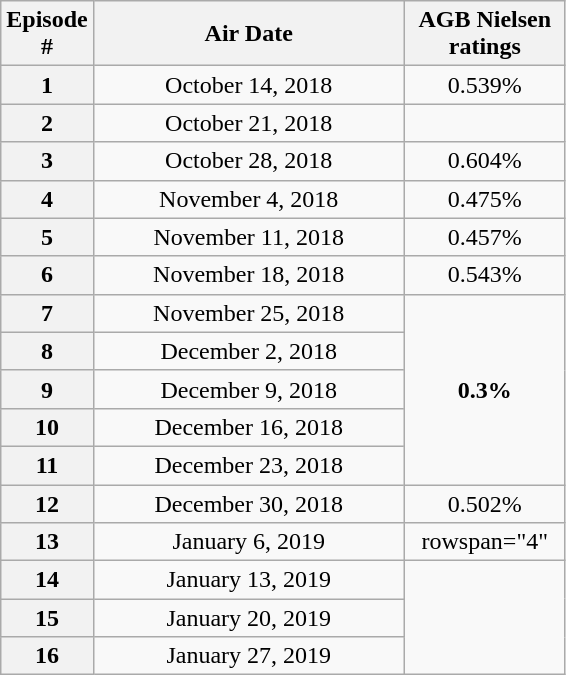<table class="wikitable" style="text-align:center">
<tr>
<th width="50">Episode #</th>
<th width="200">Air Date</th>
<th width="100">AGB Nielsen ratings</th>
</tr>
<tr>
<th>1</th>
<td>October 14, 2018</td>
<td>0.539%</td>
</tr>
<tr>
<th>2</th>
<td>October 21, 2018</td>
<td></td>
</tr>
<tr>
<th>3</th>
<td>October 28, 2018</td>
<td>0.604%</td>
</tr>
<tr>
<th>4</th>
<td>November 4, 2018</td>
<td>0.475%</td>
</tr>
<tr>
<th>5</th>
<td>November 11, 2018</td>
<td>0.457%</td>
</tr>
<tr>
<th>6</th>
<td>November 18, 2018</td>
<td>0.543%</td>
</tr>
<tr>
<th>7</th>
<td>November 25, 2018</td>
<td rowspan="5"><span><strong>0.3%</strong></span></td>
</tr>
<tr>
<th>8</th>
<td>December 2, 2018</td>
</tr>
<tr>
<th>9</th>
<td>December 9, 2018</td>
</tr>
<tr>
<th>10</th>
<td>December 16, 2018</td>
</tr>
<tr>
<th>11</th>
<td>December 23, 2018</td>
</tr>
<tr>
<th>12</th>
<td>December 30, 2018</td>
<td>0.502%</td>
</tr>
<tr>
<th>13</th>
<td>January 6, 2019</td>
<td>rowspan="4" </td>
</tr>
<tr>
<th>14</th>
<td>January 13, 2019</td>
</tr>
<tr>
<th>15</th>
<td>January 20, 2019</td>
</tr>
<tr>
<th>16</th>
<td>January 27, 2019</td>
</tr>
</table>
